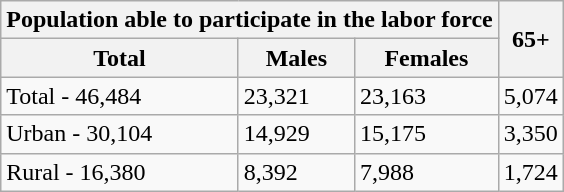<table class="wikitable">
<tr>
<th colspan=3>Population able to participate in the labor force</th>
<th rowspan=2>65+</th>
</tr>
<tr>
<th>Total</th>
<th>Males</th>
<th>Females</th>
</tr>
<tr>
<td>Total - 46,484</td>
<td>23,321</td>
<td>23,163</td>
<td>5,074</td>
</tr>
<tr>
<td>Urban - 30,104</td>
<td>14,929</td>
<td>15,175</td>
<td>3,350</td>
</tr>
<tr>
<td>Rural - 16,380</td>
<td>8,392</td>
<td>7,988</td>
<td>1,724</td>
</tr>
</table>
